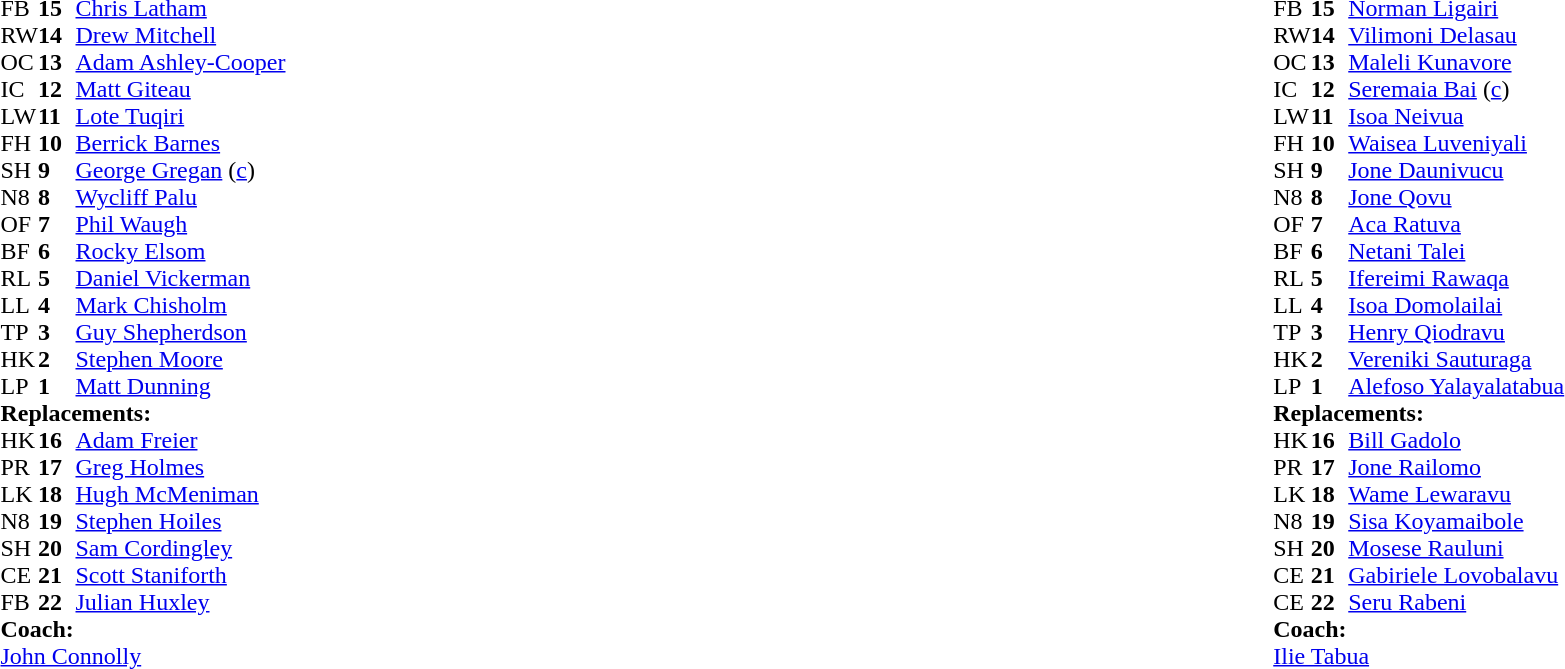<table width="100%">
<tr>
<td style="vertical-align:top" width="50%"><br><table cellspacing="0" cellpadding="0">
<tr>
<th width="25"></th>
<th width="25"></th>
</tr>
<tr>
<td>FB</td>
<td><strong>15</strong></td>
<td><a href='#'>Chris Latham</a></td>
</tr>
<tr>
<td>RW</td>
<td><strong>14</strong></td>
<td><a href='#'>Drew Mitchell</a></td>
</tr>
<tr>
<td>OC</td>
<td><strong>13</strong></td>
<td><a href='#'>Adam Ashley-Cooper</a></td>
</tr>
<tr>
<td>IC</td>
<td><strong>12</strong></td>
<td><a href='#'>Matt Giteau</a></td>
</tr>
<tr>
<td>LW</td>
<td><strong>11</strong></td>
<td><a href='#'>Lote Tuqiri</a></td>
</tr>
<tr>
<td>FH</td>
<td><strong>10</strong></td>
<td><a href='#'>Berrick Barnes</a></td>
<td></td>
<td></td>
</tr>
<tr>
<td>SH</td>
<td><strong>9</strong></td>
<td><a href='#'>George Gregan</a> (<a href='#'>c</a>)</td>
<td></td>
<td></td>
</tr>
<tr>
<td>N8</td>
<td><strong>8</strong></td>
<td><a href='#'>Wycliff Palu</a></td>
<td></td>
<td></td>
</tr>
<tr>
<td>OF</td>
<td><strong>7</strong></td>
<td><a href='#'>Phil Waugh</a></td>
</tr>
<tr>
<td>BF</td>
<td><strong>6</strong></td>
<td><a href='#'>Rocky Elsom</a></td>
<td></td>
<td></td>
</tr>
<tr>
<td>RL</td>
<td><strong>5</strong></td>
<td><a href='#'>Daniel Vickerman</a></td>
</tr>
<tr>
<td>LL</td>
<td><strong>4</strong></td>
<td><a href='#'>Mark Chisholm</a></td>
</tr>
<tr>
<td>TP</td>
<td><strong>3</strong></td>
<td><a href='#'>Guy Shepherdson</a></td>
</tr>
<tr>
<td>HK</td>
<td><strong>2</strong></td>
<td><a href='#'>Stephen Moore</a></td>
<td></td>
<td></td>
</tr>
<tr>
<td>LP</td>
<td><strong>1</strong></td>
<td><a href='#'>Matt Dunning</a></td>
<td></td>
<td></td>
</tr>
<tr>
<td colspan=3><strong>Replacements:</strong></td>
</tr>
<tr>
<td>HK</td>
<td><strong>16</strong></td>
<td><a href='#'>Adam Freier</a></td>
<td></td>
<td></td>
</tr>
<tr>
<td>PR</td>
<td><strong>17</strong></td>
<td><a href='#'>Greg Holmes</a></td>
<td></td>
<td></td>
</tr>
<tr>
<td>LK</td>
<td><strong>18</strong></td>
<td><a href='#'>Hugh McMeniman</a></td>
<td></td>
<td></td>
</tr>
<tr>
<td>N8</td>
<td><strong>19</strong></td>
<td><a href='#'>Stephen Hoiles</a></td>
<td></td>
<td></td>
</tr>
<tr>
<td>SH</td>
<td><strong>20</strong></td>
<td><a href='#'>Sam Cordingley</a></td>
<td></td>
<td></td>
</tr>
<tr>
<td>CE</td>
<td><strong>21</strong></td>
<td><a href='#'>Scott Staniforth</a></td>
<td></td>
<td></td>
<td></td>
</tr>
<tr>
<td>FB</td>
<td><strong>22</strong></td>
<td><a href='#'>Julian Huxley</a></td>
<td></td>
<td></td>
<td></td>
</tr>
<tr>
<td colspan=3><strong>Coach:</strong></td>
</tr>
<tr>
<td colspan="4"> <a href='#'>John Connolly</a></td>
</tr>
</table>
</td>
<td style="vertical-align:top"></td>
<td style="vertical-align:top" width="50%"><br><table cellspacing="0" cellpadding="0" align="center">
<tr>
<th width="25"></th>
<th width="25"></th>
</tr>
<tr>
<td>FB</td>
<td><strong>15</strong></td>
<td><a href='#'>Norman Ligairi</a></td>
</tr>
<tr>
<td>RW</td>
<td><strong>14</strong></td>
<td><a href='#'>Vilimoni Delasau</a></td>
</tr>
<tr>
<td>OC</td>
<td><strong>13</strong></td>
<td><a href='#'>Maleli Kunavore</a></td>
<td></td>
<td></td>
</tr>
<tr>
<td>IC</td>
<td><strong>12</strong></td>
<td><a href='#'>Seremaia Bai</a> (<a href='#'>c</a>)</td>
</tr>
<tr>
<td>LW</td>
<td><strong>11</strong></td>
<td><a href='#'>Isoa Neivua</a></td>
</tr>
<tr>
<td>FH</td>
<td><strong>10</strong></td>
<td><a href='#'>Waisea Luveniyali</a></td>
<td></td>
<td></td>
</tr>
<tr>
<td>SH</td>
<td><strong>9</strong></td>
<td><a href='#'>Jone Daunivucu</a></td>
<td></td>
<td></td>
</tr>
<tr>
<td>N8</td>
<td><strong>8</strong></td>
<td><a href='#'>Jone Qovu</a></td>
</tr>
<tr>
<td>OF</td>
<td><strong>7</strong></td>
<td><a href='#'>Aca Ratuva</a></td>
</tr>
<tr>
<td>BF</td>
<td><strong>6</strong></td>
<td><a href='#'>Netani Talei</a></td>
<td></td>
<td></td>
</tr>
<tr>
<td>RL</td>
<td><strong>5</strong></td>
<td><a href='#'>Ifereimi Rawaqa</a></td>
</tr>
<tr>
<td>LL</td>
<td><strong>4</strong></td>
<td><a href='#'>Isoa Domolailai</a></td>
<td></td>
<td></td>
</tr>
<tr>
<td>TP</td>
<td><strong>3</strong></td>
<td><a href='#'>Henry Qiodravu</a></td>
</tr>
<tr>
<td>HK</td>
<td><strong>2</strong></td>
<td><a href='#'>Vereniki Sauturaga</a></td>
</tr>
<tr>
<td>LP</td>
<td><strong>1</strong></td>
<td><a href='#'>Alefoso Yalayalatabua</a></td>
<td></td>
<td></td>
</tr>
<tr>
<td colspan=3><strong>Replacements:</strong></td>
</tr>
<tr>
<td>HK</td>
<td><strong>16</strong></td>
<td><a href='#'>Bill Gadolo</a></td>
</tr>
<tr>
<td>PR</td>
<td><strong>17</strong></td>
<td><a href='#'>Jone Railomo</a></td>
<td></td>
<td></td>
</tr>
<tr>
<td>LK</td>
<td><strong>18</strong></td>
<td><a href='#'>Wame Lewaravu</a></td>
<td></td>
<td></td>
</tr>
<tr>
<td>N8</td>
<td><strong>19</strong></td>
<td><a href='#'>Sisa Koyamaibole</a></td>
<td></td>
<td></td>
</tr>
<tr>
<td>SH</td>
<td><strong>20</strong></td>
<td><a href='#'>Mosese Rauluni</a></td>
<td></td>
<td></td>
</tr>
<tr>
<td>CE</td>
<td><strong>21</strong></td>
<td><a href='#'>Gabiriele Lovobalavu</a></td>
<td></td>
<td></td>
</tr>
<tr>
<td>CE</td>
<td><strong>22</strong></td>
<td><a href='#'>Seru Rabeni</a></td>
<td></td>
<td></td>
</tr>
<tr>
<td colspan=3><strong>Coach:</strong></td>
</tr>
<tr>
<td colspan="4"> <a href='#'>Ilie Tabua</a></td>
</tr>
</table>
</td>
</tr>
</table>
